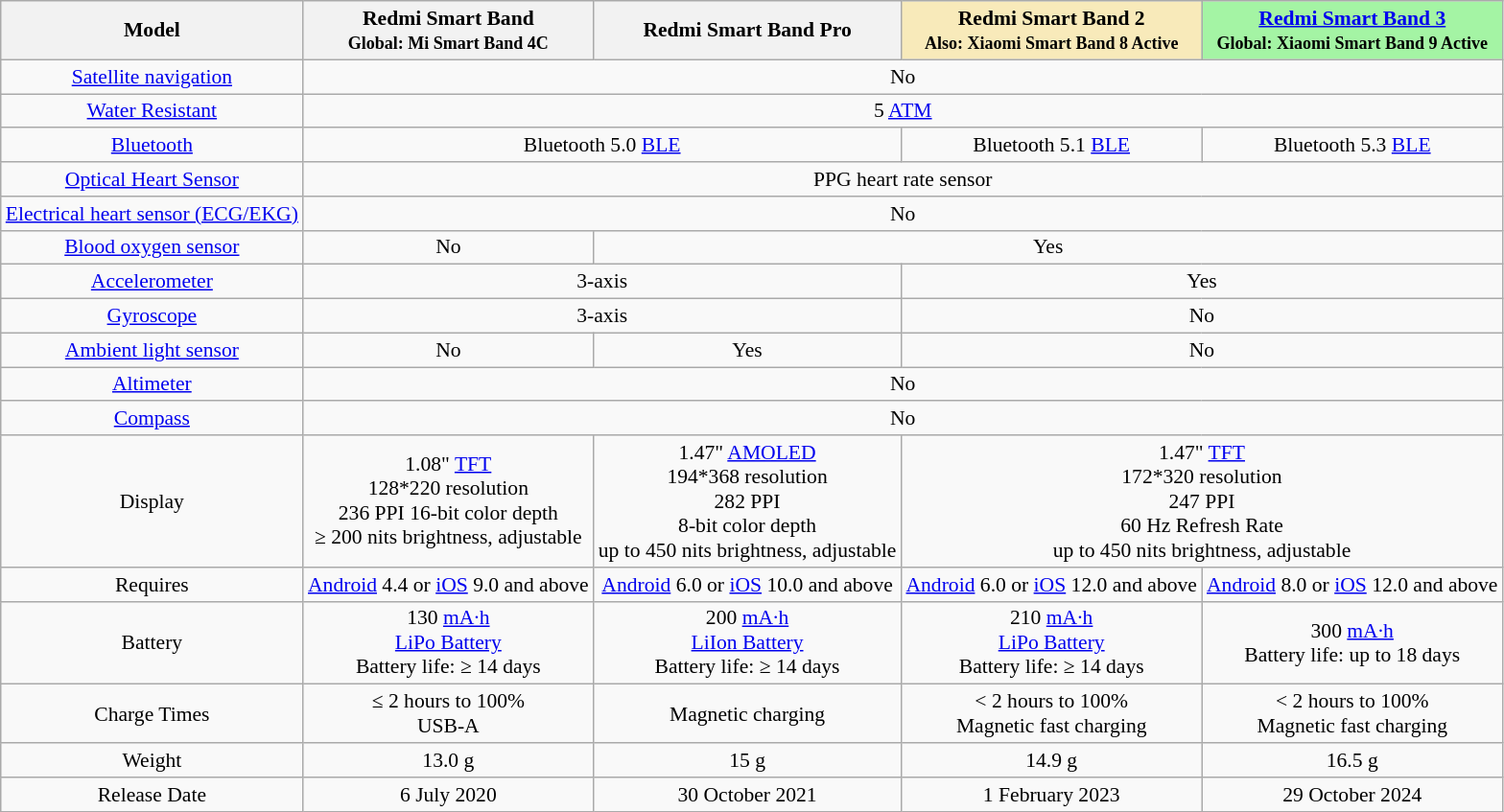<table class="wikitable" style="text-align:center; font-size:90%">
<tr>
<th>Model</th>
<th>Redmi Smart Band<br><small>Global: Mi Smart Band 4C</small></th>
<th>Redmi Smart Band Pro</th>
<th style="background:#f8eaba;">Redmi Smart Band 2<br><small>Also: Xiaomi Smart Band 8 Active</small></th>
<th style="background:#a4f4a4;"><a href='#'>Redmi Smart Band 3</a><br><small>Global: Xiaomi Smart Band 9 Active</small></th>
</tr>
<tr>
<td><a href='#'>Satellite navigation</a></td>
<td colspan="4">No</td>
</tr>
<tr>
<td><a href='#'>Water Resistant</a></td>
<td colspan="4">5 <a href='#'>ATM</a></td>
</tr>
<tr>
<td><a href='#'>Bluetooth</a></td>
<td colspan="2">Bluetooth 5.0 <a href='#'>BLE</a></td>
<td>Bluetooth 5.1 <a href='#'>BLE</a></td>
<td>Bluetooth 5.3 <a href='#'>BLE</a></td>
</tr>
<tr>
<td><a href='#'>Optical Heart Sensor</a></td>
<td colspan="4">PPG heart rate sensor</td>
</tr>
<tr>
<td><a href='#'>Electrical heart sensor (ECG/EKG)</a></td>
<td colspan="4">No</td>
</tr>
<tr>
<td><a href='#'>Blood oxygen sensor</a></td>
<td>No</td>
<td colspan="3">Yes</td>
</tr>
<tr>
<td><a href='#'>Accelerometer</a></td>
<td colspan="2">3-axis</td>
<td colspan="2">Yes</td>
</tr>
<tr>
<td><a href='#'>Gyroscope</a></td>
<td colspan="2">3-axis</td>
<td colspan="2">No</td>
</tr>
<tr>
<td><a href='#'>Ambient light sensor</a></td>
<td>No</td>
<td>Yes</td>
<td colspan="2">No</td>
</tr>
<tr>
<td><a href='#'>Altimeter</a></td>
<td colspan="4">No</td>
</tr>
<tr>
<td><a href='#'>Compass</a></td>
<td colspan="4">No</td>
</tr>
<tr>
<td>Display</td>
<td>1.08" <a href='#'>TFT</a><br>128*220 resolution<br>236 PPI
16-bit color depth<br>≥ 200 nits brightness, adjustable</td>
<td>1.47" <a href='#'>AMOLED</a><br>194*368 resolution<br>282 PPI<br>8-bit color depth<br>up to 450 nits brightness, adjustable</td>
<td colspan="2">1.47" <a href='#'>TFT</a><br>172*320 resolution<br>247 PPI<br>60 Hz Refresh Rate<br>up to 450 nits brightness, adjustable</td>
</tr>
<tr>
<td>Requires</td>
<td><a href='#'>Android</a> 4.4 or <a href='#'>iOS</a> 9.0 and above</td>
<td><a href='#'>Android</a> 6.0 or <a href='#'>iOS</a> 10.0 and above</td>
<td><a href='#'>Android</a> 6.0 or <a href='#'>iOS</a> 12.0 and above</td>
<td><a href='#'>Android</a> 8.0 or <a href='#'>iOS</a> 12.0 and above</td>
</tr>
<tr>
<td>Battery</td>
<td>130 <a href='#'>mA·h</a><br><a href='#'>LiPo Battery</a><br>Battery life: ≥ 14 days</td>
<td>200 <a href='#'>mA·h</a><br><a href='#'>LiIon Battery</a><br>Battery life: ≥ 14 days</td>
<td>210 <a href='#'>mA·h</a><br><a href='#'>LiPo Battery</a><br>Battery life: ≥ 14 days</td>
<td>300 <a href='#'>mA·h</a><br>Battery life: up to 18 days</td>
</tr>
<tr>
<td>Charge Times</td>
<td>≤ 2 hours to 100%<br>USB-A</td>
<td>Magnetic charging</td>
<td>< 2 hours to 100%<br>Magnetic fast charging</td>
<td>< 2 hours to 100%<br>Magnetic fast charging</td>
</tr>
<tr>
<td>Weight</td>
<td>13.0 g</td>
<td>15 g</td>
<td>14.9 g</td>
<td>16.5 g</td>
</tr>
<tr>
<td>Release Date</td>
<td>6 July 2020</td>
<td>30 October 2021</td>
<td>1 February 2023</td>
<td>29 October 2024</td>
</tr>
</table>
